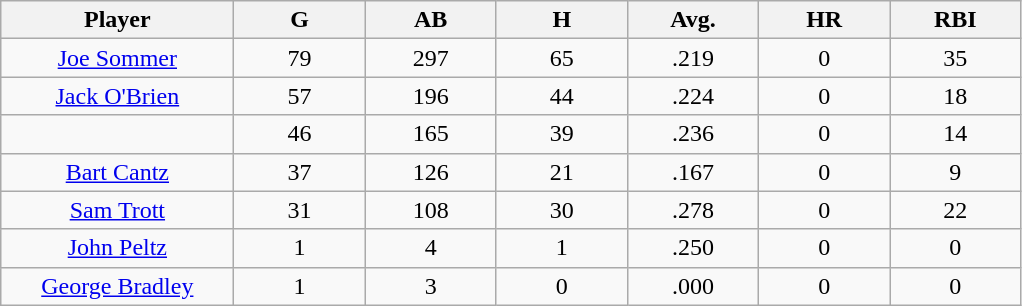<table class="wikitable sortable">
<tr>
<th bgcolor="#DDDDFF" width="16%">Player</th>
<th bgcolor="#DDDDFF" width="9%">G</th>
<th bgcolor="#DDDDFF" width="9%">AB</th>
<th bgcolor="#DDDDFF" width="9%">H</th>
<th bgcolor="#DDDDFF" width="9%">Avg.</th>
<th bgcolor="#DDDDFF" width="9%">HR</th>
<th bgcolor="#DDDDFF" width="9%">RBI</th>
</tr>
<tr align="center">
<td><a href='#'>Joe Sommer</a></td>
<td>79</td>
<td>297</td>
<td>65</td>
<td>.219</td>
<td>0</td>
<td>35</td>
</tr>
<tr align="center">
<td><a href='#'>Jack O'Brien</a></td>
<td>57</td>
<td>196</td>
<td>44</td>
<td>.224</td>
<td>0</td>
<td>18</td>
</tr>
<tr align="center">
<td></td>
<td>46</td>
<td>165</td>
<td>39</td>
<td>.236</td>
<td>0</td>
<td>14</td>
</tr>
<tr align="center">
<td><a href='#'>Bart Cantz</a></td>
<td>37</td>
<td>126</td>
<td>21</td>
<td>.167</td>
<td>0</td>
<td>9</td>
</tr>
<tr align="center">
<td><a href='#'>Sam Trott</a></td>
<td>31</td>
<td>108</td>
<td>30</td>
<td>.278</td>
<td>0</td>
<td>22</td>
</tr>
<tr align="center">
<td><a href='#'>John Peltz</a></td>
<td>1</td>
<td>4</td>
<td>1</td>
<td>.250</td>
<td>0</td>
<td>0</td>
</tr>
<tr align="center">
<td><a href='#'>George Bradley</a></td>
<td>1</td>
<td>3</td>
<td>0</td>
<td>.000</td>
<td>0</td>
<td>0</td>
</tr>
</table>
